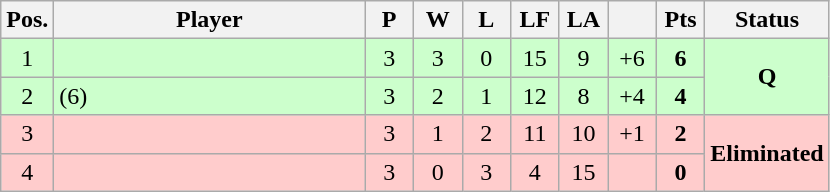<table class="wikitable" style="text-align:center; margin: 1em auto 1em auto, align:left">
<tr>
<th width=25>Pos.</th>
<th width=200>Player</th>
<th width=25>P</th>
<th width=25>W</th>
<th width=25>L</th>
<th width=25>LF</th>
<th width=25>LA</th>
<th width=25></th>
<th width=25>Pts</th>
<th width=75>Status</th>
</tr>
<tr style="background:#CCFFCC;">
<td>1</td>
<td align=left></td>
<td>3</td>
<td>3</td>
<td>0</td>
<td>15</td>
<td>9</td>
<td>+6</td>
<td><strong>6</strong></td>
<td rowspan=2><strong>Q</strong></td>
</tr>
<tr style="background:#CCFFCC;">
<td>2</td>
<td align=left> (6)</td>
<td>3</td>
<td>2</td>
<td>1</td>
<td>12</td>
<td>8</td>
<td>+4</td>
<td><strong>4</strong></td>
</tr>
<tr style="background:#FFCCCC;">
<td>3</td>
<td align=left></td>
<td>3</td>
<td>1</td>
<td>2</td>
<td>11</td>
<td>10</td>
<td>+1</td>
<td><strong>2</strong></td>
<td rowspan=2><strong>Eliminated</strong></td>
</tr>
<tr style="background:#FFCCCC;">
<td>4</td>
<td align=left></td>
<td>3</td>
<td>0</td>
<td>3</td>
<td>4</td>
<td>15</td>
<td></td>
<td><strong>0</strong></td>
</tr>
</table>
